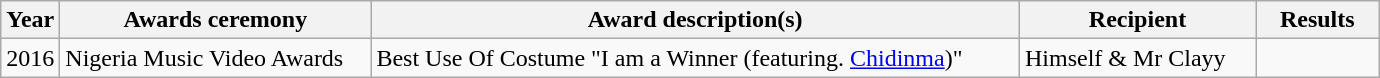<table class="wikitable">
<tr>
<th>Year</th>
<th width="200">Awards ceremony</th>
<th width="425">Award description(s)</th>
<th width="150">Recipient</th>
<th width="75">Results</th>
</tr>
<tr>
<td>2016</td>
<td>Nigeria Music Video Awards</td>
<td>Best Use Of Costume "I am a Winner (featuring. <a href='#'>Chidinma</a>)"</td>
<td>Himself & Mr Clayy</td>
<td></td>
</tr>
</table>
